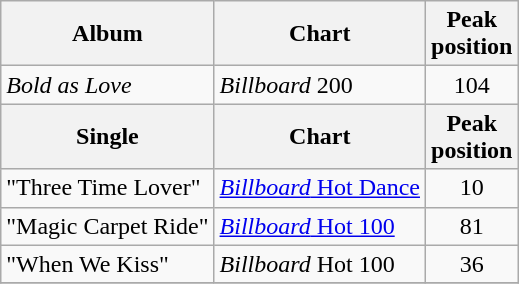<table class="wikitable">
<tr>
<th align="left">Album</th>
<th align="left">Chart</th>
<th align="center">Peak<br>position<br></th>
</tr>
<tr>
<td align="left"><em>Bold as Love</em></td>
<td align="left"><em>Billboard</em> 200</td>
<td align="center">104</td>
</tr>
<tr>
<th align="left">Single</th>
<th align="left">Chart</th>
<th align="center">Peak<br>position<br></th>
</tr>
<tr>
<td align="left">"Three Time Lover"</td>
<td align="left"><a href='#'><em>Billboard</em> Hot Dance</a></td>
<td align="center">10</td>
</tr>
<tr>
<td align="left">"Magic Carpet Ride"</td>
<td align="left"><a href='#'><em>Billboard</em> Hot 100</a></td>
<td align="center">81</td>
</tr>
<tr>
<td align="left">"When We Kiss"</td>
<td align="left"><em>Billboard</em> Hot 100</td>
<td align="center">36</td>
</tr>
<tr>
</tr>
</table>
